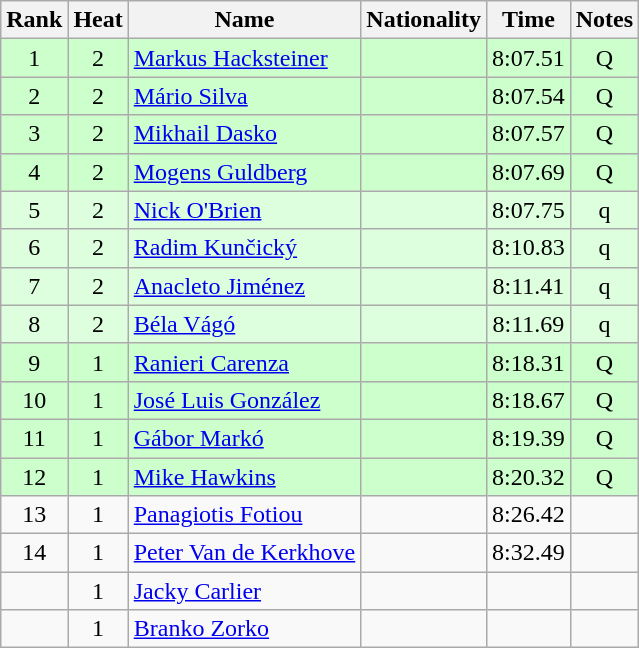<table class="wikitable sortable" style="text-align:center">
<tr>
<th>Rank</th>
<th>Heat</th>
<th>Name</th>
<th>Nationality</th>
<th>Time</th>
<th>Notes</th>
</tr>
<tr bgcolor=ccffcc>
<td>1</td>
<td>2</td>
<td align="left"><a href='#'>Markus Hacksteiner</a></td>
<td align=left></td>
<td>8:07.51</td>
<td>Q</td>
</tr>
<tr bgcolor=ccffcc>
<td>2</td>
<td>2</td>
<td align="left"><a href='#'>Mário Silva</a></td>
<td align=left></td>
<td>8:07.54</td>
<td>Q</td>
</tr>
<tr bgcolor=ccffcc>
<td>3</td>
<td>2</td>
<td align="left"><a href='#'>Mikhail Dasko</a></td>
<td align=left></td>
<td>8:07.57</td>
<td>Q</td>
</tr>
<tr bgcolor=ccffcc>
<td>4</td>
<td>2</td>
<td align="left"><a href='#'>Mogens Guldberg</a></td>
<td align=left></td>
<td>8:07.69</td>
<td>Q</td>
</tr>
<tr bgcolor=ddffdd>
<td>5</td>
<td>2</td>
<td align="left"><a href='#'>Nick O'Brien</a></td>
<td align=left></td>
<td>8:07.75</td>
<td>q</td>
</tr>
<tr bgcolor=ddffdd>
<td>6</td>
<td>2</td>
<td align="left"><a href='#'>Radim Kunčický</a></td>
<td align=left></td>
<td>8:10.83</td>
<td>q</td>
</tr>
<tr bgcolor=ddffdd>
<td>7</td>
<td>2</td>
<td align="left"><a href='#'>Anacleto Jiménez</a></td>
<td align=left></td>
<td>8:11.41</td>
<td>q</td>
</tr>
<tr bgcolor=ddffdd>
<td>8</td>
<td>2</td>
<td align="left"><a href='#'>Béla Vágó</a></td>
<td align=left></td>
<td>8:11.69</td>
<td>q</td>
</tr>
<tr bgcolor=ccffcc>
<td>9</td>
<td>1</td>
<td align="left"><a href='#'>Ranieri Carenza</a></td>
<td align=left></td>
<td>8:18.31</td>
<td>Q</td>
</tr>
<tr bgcolor=ccffcc>
<td>10</td>
<td>1</td>
<td align="left"><a href='#'>José Luis González</a></td>
<td align=left></td>
<td>8:18.67</td>
<td>Q</td>
</tr>
<tr bgcolor=ccffcc>
<td>11</td>
<td>1</td>
<td align="left"><a href='#'>Gábor Markó</a></td>
<td align=left></td>
<td>8:19.39</td>
<td>Q</td>
</tr>
<tr bgcolor=ccffcc>
<td>12</td>
<td>1</td>
<td align="left"><a href='#'>Mike Hawkins</a></td>
<td align=left></td>
<td>8:20.32</td>
<td>Q</td>
</tr>
<tr>
<td>13</td>
<td>1</td>
<td align="left"><a href='#'>Panagiotis Fotiou</a></td>
<td align=left></td>
<td>8:26.42</td>
<td></td>
</tr>
<tr>
<td>14</td>
<td>1</td>
<td align="left"><a href='#'>Peter Van de Kerkhove</a></td>
<td align=left></td>
<td>8:32.49</td>
<td></td>
</tr>
<tr>
<td></td>
<td>1</td>
<td align="left"><a href='#'>Jacky Carlier</a></td>
<td align=left></td>
<td></td>
<td></td>
</tr>
<tr>
<td></td>
<td>1</td>
<td align="left"><a href='#'>Branko Zorko</a></td>
<td align=left></td>
<td></td>
<td></td>
</tr>
</table>
